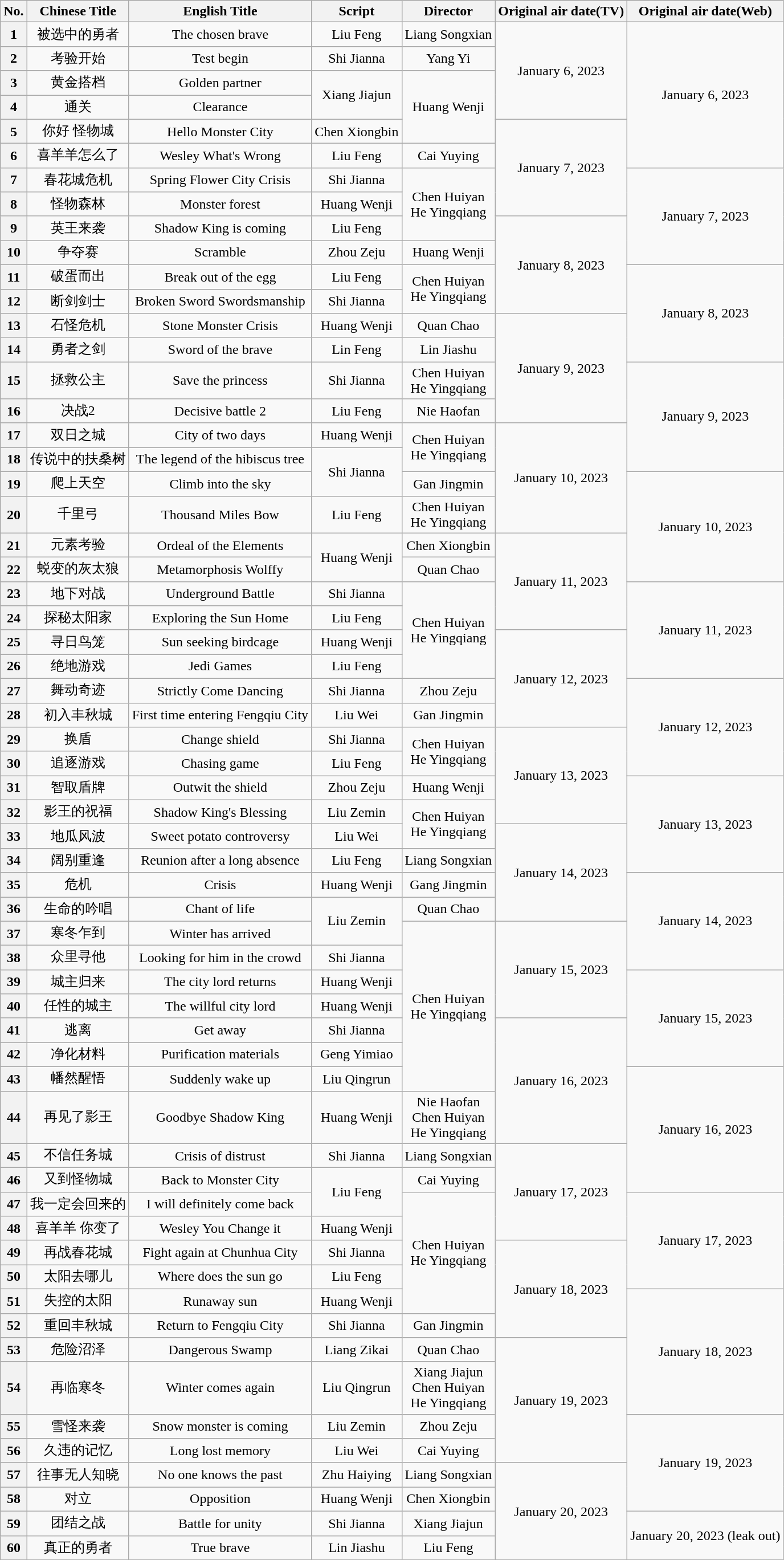<table class="wikitable" style="text-align:center;">
<tr>
<th>No.</th>
<th>Chinese Title</th>
<th>English Title</th>
<th>Script</th>
<th>Director</th>
<th>Original air date(TV)</th>
<th>Original air date(Web)</th>
</tr>
<tr>
<th>1</th>
<td>被选中的勇者</td>
<td>The chosen brave</td>
<td>Liu Feng</td>
<td>Liang Songxian</td>
<td rowspan="4">January 6, 2023</td>
<td rowspan="6">January 6, 2023</td>
</tr>
<tr>
<th>2</th>
<td>考验开始</td>
<td>Test begin</td>
<td>Shi Jianna</td>
<td>Yang Yi</td>
</tr>
<tr>
<th>3</th>
<td>黄金搭档</td>
<td>Golden partner</td>
<td rowspan="2">Xiang Jiajun</td>
<td rowspan="3">Huang Wenji</td>
</tr>
<tr>
<th>4</th>
<td>通关</td>
<td>Clearance</td>
</tr>
<tr>
<th>5</th>
<td>你好 怪物城</td>
<td>Hello Monster City</td>
<td>Chen Xiongbin</td>
<td rowspan="4">January 7, 2023</td>
</tr>
<tr>
<th>6</th>
<td>喜羊羊怎么了</td>
<td>Wesley What's Wrong</td>
<td>Liu Feng</td>
<td>Cai Yuying</td>
</tr>
<tr>
<th>7</th>
<td>春花城危机</td>
<td>Spring Flower City Crisis</td>
<td>Shi Jianna</td>
<td rowspan="3">Chen Huiyan<br>He Yingqiang</td>
<td rowspan="4">January 7, 2023</td>
</tr>
<tr>
<th>8</th>
<td>怪物森林</td>
<td>Monster forest</td>
<td>Huang Wenji</td>
</tr>
<tr>
<th>9</th>
<td>英王来袭</td>
<td>Shadow King is coming</td>
<td>Liu Feng</td>
<td rowspan="4">January 8, 2023</td>
</tr>
<tr>
<th>10</th>
<td>争夺赛</td>
<td>Scramble</td>
<td>Zhou Zeju</td>
<td>Huang Wenji</td>
</tr>
<tr>
<th>11</th>
<td>破蛋而出</td>
<td>Break out of the egg</td>
<td>Liu Feng</td>
<td rowspan="2">Chen Huiyan<br>He Yingqiang</td>
<td rowspan="4">January 8, 2023</td>
</tr>
<tr>
<th>12</th>
<td>断剑剑士</td>
<td>Broken Sword Swordsmanship</td>
<td>Shi Jianna</td>
</tr>
<tr>
<th>13</th>
<td>石怪危机</td>
<td>Stone Monster Crisis</td>
<td>Huang Wenji</td>
<td>Quan Chao</td>
<td rowspan="4">January 9, 2023</td>
</tr>
<tr>
<th>14</th>
<td>勇者之剑</td>
<td>Sword of the brave</td>
<td>Lin Feng</td>
<td>Lin Jiashu</td>
</tr>
<tr>
<th>15</th>
<td>拯救公主</td>
<td>Save the princess</td>
<td>Shi Jianna</td>
<td>Chen Huiyan<br>He Yingqiang</td>
<td rowspan="4">January 9, 2023</td>
</tr>
<tr>
<th>16</th>
<td>决战2</td>
<td>Decisive battle 2</td>
<td>Liu Feng</td>
<td>Nie Haofan</td>
</tr>
<tr>
<th>17</th>
<td>双日之城</td>
<td>City of two days</td>
<td>Huang Wenji</td>
<td rowspan="2">Chen Huiyan<br>He Yingqiang</td>
<td rowspan="4">January 10, 2023</td>
</tr>
<tr>
<th>18</th>
<td>传说中的扶桑树</td>
<td>The legend of the hibiscus tree</td>
<td rowspan="2">Shi Jianna</td>
</tr>
<tr>
<th>19</th>
<td>爬上天空</td>
<td>Climb into the sky</td>
<td>Gan Jingmin</td>
<td rowspan="4">January 10, 2023</td>
</tr>
<tr>
<th>20</th>
<td>千里弓</td>
<td>Thousand Miles Bow</td>
<td>Liu Feng</td>
<td>Chen Huiyan<br>He Yingqiang</td>
</tr>
<tr>
<th>21</th>
<td>元素考验</td>
<td>Ordeal of the Elements</td>
<td rowspan="2">Huang Wenji</td>
<td>Chen Xiongbin</td>
<td rowspan="4">January 11, 2023</td>
</tr>
<tr>
<th>22</th>
<td>蜕变的灰太狼</td>
<td>Metamorphosis Wolffy</td>
<td>Quan Chao</td>
</tr>
<tr>
<th>23</th>
<td>地下对战</td>
<td>Underground Battle</td>
<td>Shi Jianna</td>
<td rowspan="4">Chen Huiyan<br>He Yingqiang</td>
<td rowspan="4">January 11, 2023</td>
</tr>
<tr>
<th>24</th>
<td>探秘太阳家</td>
<td>Exploring the Sun Home</td>
<td>Liu Feng</td>
</tr>
<tr>
<th>25</th>
<td>寻日鸟笼</td>
<td>Sun seeking birdcage</td>
<td>Huang Wenji</td>
<td rowspan="4">January 12, 2023</td>
</tr>
<tr>
<th>26</th>
<td>绝地游戏</td>
<td>Jedi Games</td>
<td>Liu Feng</td>
</tr>
<tr>
<th>27</th>
<td>舞动奇迹</td>
<td>Strictly Come Dancing</td>
<td>Shi Jianna</td>
<td>Zhou Zeju</td>
<td rowspan="4">January 12, 2023</td>
</tr>
<tr>
<th>28</th>
<td>初入丰秋城</td>
<td>First time entering Fengqiu City</td>
<td>Liu Wei</td>
<td>Gan Jingmin</td>
</tr>
<tr>
<th>29</th>
<td>换盾</td>
<td>Change shield</td>
<td>Shi Jianna</td>
<td rowspan="2">Chen Huiyan<br>He Yingqiang</td>
<td rowspan="4">January 13, 2023</td>
</tr>
<tr>
<th>30</th>
<td>追逐游戏</td>
<td>Chasing game</td>
<td>Liu Feng</td>
</tr>
<tr>
<th>31</th>
<td>智取盾牌</td>
<td>Outwit the shield</td>
<td>Zhou Zeju</td>
<td>Huang Wenji</td>
<td rowspan="4">January 13, 2023</td>
</tr>
<tr>
<th>32</th>
<td>影王的祝福</td>
<td>Shadow King's Blessing</td>
<td>Liu Zemin</td>
<td rowspan="2">Chen Huiyan<br>He Yingqiang</td>
</tr>
<tr>
<th>33</th>
<td>地瓜风波</td>
<td>Sweet potato controversy</td>
<td>Liu Wei</td>
<td rowspan="4">January 14, 2023</td>
</tr>
<tr>
<th>34</th>
<td>阔别重逢</td>
<td>Reunion after a long absence</td>
<td>Liu Feng</td>
<td>Liang Songxian</td>
</tr>
<tr>
<th>35</th>
<td>危机</td>
<td>Crisis</td>
<td>Huang Wenji</td>
<td>Gang Jingmin</td>
<td rowspan="4">January 14, 2023</td>
</tr>
<tr>
<th>36</th>
<td>生命的吟唱</td>
<td>Chant of life</td>
<td rowspan="2">Liu Zemin</td>
<td>Quan Chao</td>
</tr>
<tr>
<th>37</th>
<td>寒冬乍到</td>
<td>Winter has arrived</td>
<td rowspan="7">Chen Huiyan<br>He Yingqiang</td>
<td rowspan="4">January 15, 2023</td>
</tr>
<tr>
<th>38</th>
<td>众里寻他</td>
<td>Looking for him in the crowd</td>
<td>Shi Jianna</td>
</tr>
<tr>
<th>39</th>
<td>城主归来</td>
<td>The city lord returns</td>
<td>Huang Wenji</td>
<td rowspan="4">January 15, 2023</td>
</tr>
<tr>
<th>40</th>
<td>任性的城主</td>
<td>The willful city lord</td>
<td>Huang Wenji</td>
</tr>
<tr>
<th>41</th>
<td>逃离</td>
<td>Get away</td>
<td>Shi Jianna</td>
<td rowspan="4">January 16, 2023</td>
</tr>
<tr>
<th>42</th>
<td>净化材料</td>
<td>Purification materials</td>
<td>Geng Yimiao</td>
</tr>
<tr>
<th>43</th>
<td>幡然醒悟</td>
<td>Suddenly wake up</td>
<td>Liu Qingrun</td>
<td rowspan="4">January 16, 2023</td>
</tr>
<tr>
<th>44</th>
<td>再见了影王</td>
<td>Goodbye Shadow King</td>
<td>Huang Wenji</td>
<td>Nie Haofan<br>Chen Huiyan<br>He Yingqiang</td>
</tr>
<tr>
<th>45</th>
<td>不信任务城</td>
<td>Crisis of distrust</td>
<td>Shi Jianna</td>
<td>Liang Songxian</td>
<td rowspan="4">January 17, 2023</td>
</tr>
<tr>
<th>46</th>
<td>又到怪物城</td>
<td>Back to Monster City</td>
<td rowspan="2">Liu Feng</td>
<td>Cai Yuying</td>
</tr>
<tr>
<th>47</th>
<td>我一定会回来的</td>
<td>I will definitely come back</td>
<td rowspan="5">Chen Huiyan<br>He Yingqiang</td>
<td rowspan="4">January 17, 2023</td>
</tr>
<tr>
<th>48</th>
<td>喜羊羊 你变了</td>
<td>Wesley You Change it</td>
<td>Huang Wenji</td>
</tr>
<tr>
<th>49</th>
<td>再战春花城</td>
<td>Fight again at Chunhua City</td>
<td>Shi Jianna</td>
<td rowspan="4">January 18, 2023</td>
</tr>
<tr>
<th>50</th>
<td>太阳去哪儿</td>
<td>Where does the sun go</td>
<td>Liu Feng</td>
</tr>
<tr>
<th>51</th>
<td>失控的太阳</td>
<td>Runaway sun</td>
<td>Huang Wenji</td>
<td rowspan="4">January 18, 2023</td>
</tr>
<tr>
<th>52</th>
<td>重回丰秋城</td>
<td>Return to Fengqiu City</td>
<td>Shi Jianna</td>
<td>Gan Jingmin</td>
</tr>
<tr>
<th>53</th>
<td>危险沼泽</td>
<td>Dangerous Swamp</td>
<td>Liang Zikai</td>
<td>Quan Chao</td>
<td rowspan="4">January 19, 2023</td>
</tr>
<tr>
<th>54</th>
<td>再临寒冬</td>
<td>Winter comes again</td>
<td>Liu Qingrun</td>
<td>Xiang Jiajun<br>Chen Huiyan<br>He Yingqiang</td>
</tr>
<tr>
<th>55</th>
<td>雪怪来袭</td>
<td>Snow monster is coming</td>
<td>Liu Zemin</td>
<td>Zhou Zeju</td>
<td rowspan="4">January 19, 2023</td>
</tr>
<tr>
<th>56</th>
<td>久违的记忆</td>
<td>Long lost memory</td>
<td>Liu Wei</td>
<td>Cai Yuying</td>
</tr>
<tr>
<th>57</th>
<td>往事无人知晓</td>
<td>No one knows the past</td>
<td>Zhu Haiying</td>
<td>Liang Songxian</td>
<td rowspan="4">January 20, 2023</td>
</tr>
<tr>
<th>58</th>
<td>对立</td>
<td>Opposition</td>
<td>Huang Wenji</td>
<td>Chen Xiongbin</td>
</tr>
<tr>
<th>59</th>
<td>团结之战</td>
<td>Battle for unity</td>
<td>Shi Jianna</td>
<td>Xiang Jiajun</td>
<td rowspan="2">January 20, 2023 (leak out)</td>
</tr>
<tr>
<th>60</th>
<td>真正的勇者</td>
<td>True brave</td>
<td>Lin Jiashu</td>
<td>Liu Feng</td>
</tr>
</table>
